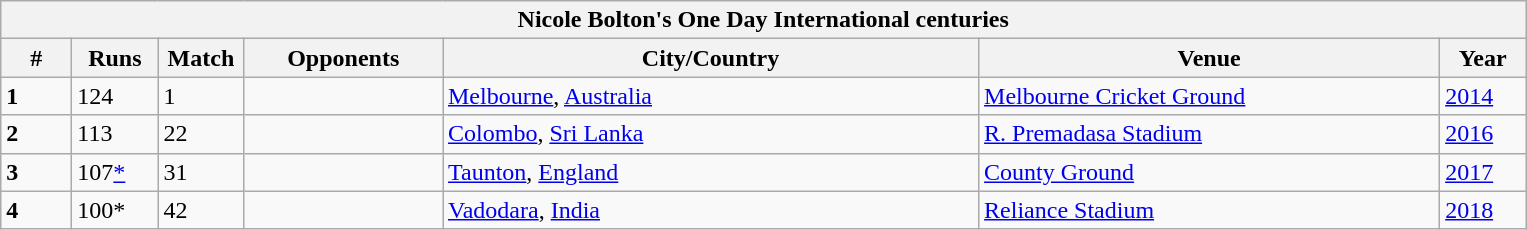<table class="wikitable">
<tr>
<th colspan="7">Nicole Bolton's One Day International centuries</th>
</tr>
<tr>
<th style="width:40px;">#</th>
<th style="width:50px;">Runs</th>
<th style="width:50px;">Match</th>
<th style="width:125px;">Opponents</th>
<th style="width:350px;">City/Country</th>
<th style="width:300px;">Venue</th>
<th style="width:50px;">Year</th>
</tr>
<tr>
<td><strong>1</strong></td>
<td>124</td>
<td>1</td>
<td></td>
<td> <a href='#'>Melbourne</a>, <a href='#'>Australia</a></td>
<td><a href='#'>Melbourne Cricket Ground</a></td>
<td><a href='#'>2014</a></td>
</tr>
<tr>
<td><strong>2</strong></td>
<td>113</td>
<td>22</td>
<td></td>
<td> <a href='#'>Colombo</a>, <a href='#'>Sri Lanka</a></td>
<td><a href='#'>R. Premadasa Stadium</a></td>
<td><a href='#'>2016</a></td>
</tr>
<tr>
<td><strong>3</strong></td>
<td>107<a href='#'>*</a></td>
<td>31</td>
<td></td>
<td> <a href='#'>Taunton</a>, <a href='#'>England</a></td>
<td><a href='#'>County Ground</a></td>
<td><a href='#'>2017</a></td>
</tr>
<tr>
<td><strong>4</strong></td>
<td>100*</td>
<td>42</td>
<td></td>
<td> <a href='#'>Vadodara</a>, <a href='#'>India</a></td>
<td><a href='#'>Reliance Stadium</a></td>
<td><a href='#'>2018</a></td>
</tr>
</table>
